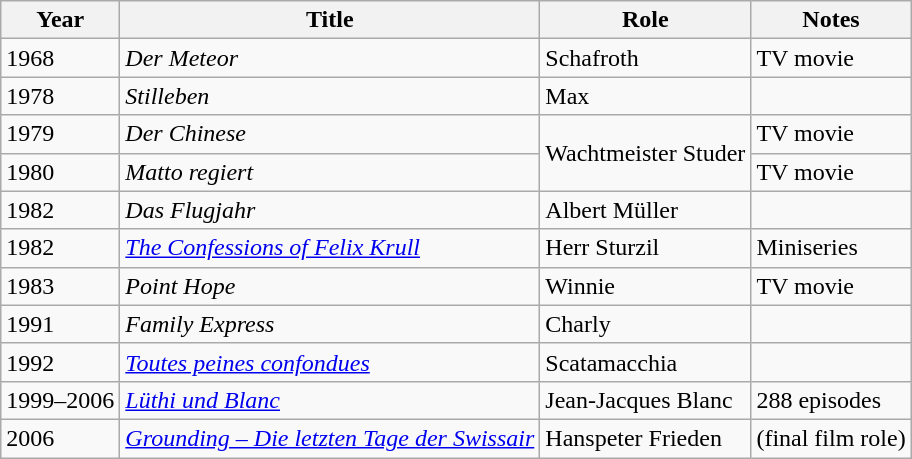<table class="wikitable">
<tr>
<th>Year</th>
<th>Title</th>
<th>Role</th>
<th>Notes</th>
</tr>
<tr>
<td>1968</td>
<td><em>Der Meteor</em></td>
<td>Schafroth</td>
<td>TV movie</td>
</tr>
<tr>
<td>1978</td>
<td><em>Stilleben</em></td>
<td>Max</td>
<td></td>
</tr>
<tr>
<td>1979</td>
<td><em>Der Chinese</em></td>
<td rowspan="2">Wachtmeister Studer</td>
<td>TV movie</td>
</tr>
<tr>
<td>1980</td>
<td><em>Matto regiert</em></td>
<td>TV movie</td>
</tr>
<tr>
<td>1982</td>
<td><em>Das Flugjahr</em></td>
<td>Albert Müller</td>
<td></td>
</tr>
<tr>
<td>1982</td>
<td><em><a href='#'>The Confessions of Felix Krull</a></em></td>
<td>Herr Sturzil</td>
<td>Miniseries</td>
</tr>
<tr>
<td>1983</td>
<td><em>Point Hope</em></td>
<td>Winnie</td>
<td>TV movie</td>
</tr>
<tr>
<td>1991</td>
<td><em>Family Express</em></td>
<td>Charly</td>
<td></td>
</tr>
<tr>
<td>1992</td>
<td><em><a href='#'>Toutes peines confondues</a></em></td>
<td>Scatamacchia</td>
<td></td>
</tr>
<tr>
<td>1999–2006</td>
<td><em><a href='#'>Lüthi und Blanc</a></em></td>
<td>Jean-Jacques Blanc</td>
<td>288 episodes</td>
</tr>
<tr>
<td>2006</td>
<td><em><a href='#'>Grounding – Die letzten Tage der Swissair</a></em></td>
<td>Hanspeter Frieden</td>
<td>(final film role)</td>
</tr>
</table>
